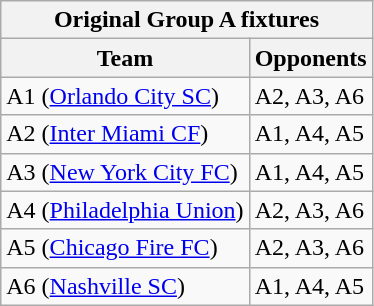<table class="wikitable mw-collapsible mw-collapsed">
<tr>
<th colspan="2">Original Group A fixtures</th>
</tr>
<tr>
<th>Team</th>
<th>Opponents</th>
</tr>
<tr>
<td>A1 (<a href='#'>Orlando City SC</a>)</td>
<td>A2, A3, A6</td>
</tr>
<tr>
<td>A2 (<a href='#'>Inter Miami CF</a>)</td>
<td>A1, A4, A5</td>
</tr>
<tr>
<td>A3 (<a href='#'>New York City FC</a>)</td>
<td>A1, A4, A5</td>
</tr>
<tr>
<td>A4 (<a href='#'>Philadelphia Union</a>)</td>
<td>A2, A3, A6</td>
</tr>
<tr>
<td>A5 (<a href='#'>Chicago Fire FC</a>)</td>
<td>A2, A3, A6</td>
</tr>
<tr>
<td>A6 (<a href='#'>Nashville SC</a>)</td>
<td>A1, A4, A5</td>
</tr>
</table>
